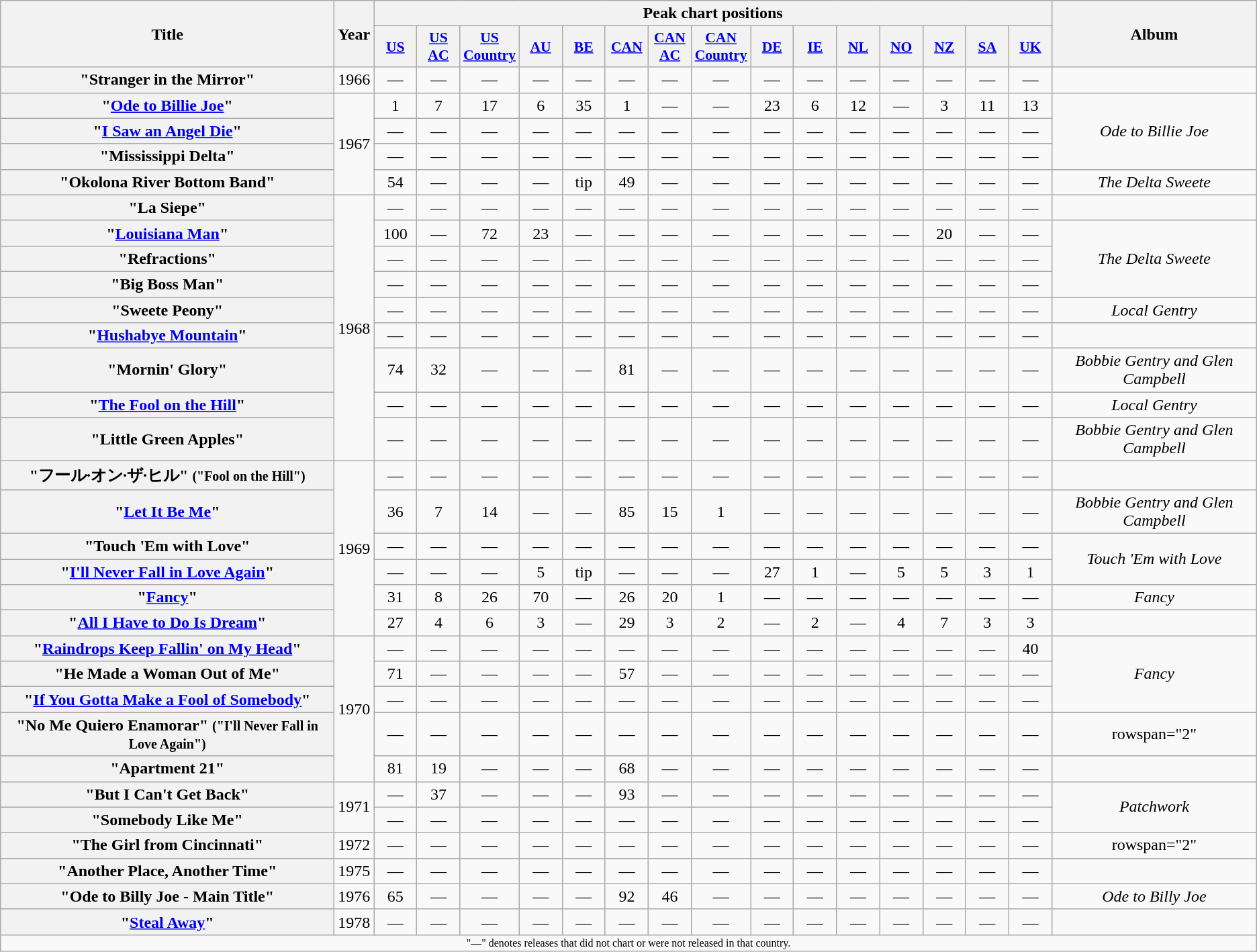<table class="wikitable plainrowheaders" style=text-align:center;>
<tr>
<th scope="col" rowspan="2">Title</th>
<th scope="col" rowspan="2">Year</th>
<th scope="col" colspan="15">Peak chart positions</th>
<th scope="col" rowspan="2">Album</th>
</tr>
<tr>
<th scope="col" style="width:2.5em; font-size:90%;"><a href='#'>US</a><br></th>
<th scope="col" style="width:2.5em; font-size:90%;"><a href='#'>US AC</a><br></th>
<th scope="col" style="width:2.5em; font-size:90%;"><a href='#'>US Country</a><br></th>
<th scope="col" style="width:2.5em; font-size:90%;"><a href='#'>AU</a><br></th>
<th scope="col" style="width:2.5em; font-size:90%;"><a href='#'>BE</a><br></th>
<th scope="col" style="width:2.5em; font-size:90%;"><a href='#'>CAN</a></th>
<th scope="col" style="width:2.5em; font-size:90%;"><a href='#'>CAN AC</a></th>
<th scope="col" style="width:2.5em; font-size:90%;"><a href='#'>CAN Country</a></th>
<th scope="col" style="width:2.5em; font-size:90%;"><a href='#'>DE</a><br></th>
<th scope="col" style="width:2.5em; font-size:90%;"><a href='#'>IE</a><br></th>
<th scope="col" style="width:2.5em; font-size:90%;"><a href='#'>NL</a><br></th>
<th scope="col" style="width:2.5em; font-size:90%;"><a href='#'>NO</a><br></th>
<th scope="col" style="width:2.5em; font-size:90%;"><a href='#'>NZ</a><br></th>
<th scope="col" style="width:2.5em; font-size:90%;"><a href='#'>SA</a><br></th>
<th scope="col" style="width:2.5em; font-size:90%;"><a href='#'>UK</a><br></th>
</tr>
<tr>
<th scope="row">"Stranger in the Mirror" </th>
<td>1966</td>
<td>—</td>
<td>—</td>
<td>—</td>
<td>—</td>
<td>—</td>
<td>—</td>
<td>—</td>
<td>—</td>
<td>—</td>
<td>—</td>
<td>—</td>
<td>—</td>
<td>—</td>
<td>—</td>
<td>—</td>
<td></td>
</tr>
<tr>
<th scope="row">"<a href='#'>Ode to Billie Joe</a>"</th>
<td rowspan="4">1967</td>
<td>1</td>
<td>7</td>
<td>17</td>
<td>6</td>
<td>35</td>
<td>1</td>
<td>—</td>
<td>—</td>
<td>23</td>
<td>6</td>
<td>12</td>
<td>—</td>
<td>3</td>
<td>11</td>
<td>13</td>
<td rowspan="3"><em>Ode to Billie Joe</em></td>
</tr>
<tr>
<th scope="row">"<a href='#'>I Saw an Angel Die</a>"</th>
<td>—</td>
<td>—</td>
<td>—</td>
<td>—</td>
<td>—</td>
<td>—</td>
<td>—</td>
<td>—</td>
<td>—</td>
<td>—</td>
<td>—</td>
<td>—</td>
<td>—</td>
<td>—</td>
<td>—</td>
</tr>
<tr>
<th scope="row">"Mississippi Delta"</th>
<td>—</td>
<td>—</td>
<td>—</td>
<td>—</td>
<td>—</td>
<td>—</td>
<td>—</td>
<td>—</td>
<td>—</td>
<td>—</td>
<td>—</td>
<td>—</td>
<td>—</td>
<td>—</td>
<td>—</td>
</tr>
<tr>
<th scope="row">"Okolona River Bottom Band"</th>
<td>54</td>
<td>—</td>
<td>—</td>
<td>—</td>
<td>tip</td>
<td>49</td>
<td>—</td>
<td>—</td>
<td>—</td>
<td>—</td>
<td>—</td>
<td>—</td>
<td>—</td>
<td>—</td>
<td>—</td>
<td><em>The Delta Sweete</em></td>
</tr>
<tr>
<th scope="row">"La Siepe"</th>
<td rowspan="9">1968</td>
<td>—</td>
<td>—</td>
<td>—</td>
<td>—</td>
<td>—</td>
<td>—</td>
<td>—</td>
<td>—</td>
<td>—</td>
<td>—</td>
<td>—</td>
<td>—</td>
<td>—</td>
<td>—</td>
<td>—</td>
<td></td>
</tr>
<tr>
<th scope="row">"<a href='#'>Louisiana Man</a>"</th>
<td>100</td>
<td>—</td>
<td>72</td>
<td>23</td>
<td>—</td>
<td>—</td>
<td>—</td>
<td>—</td>
<td>—</td>
<td>—</td>
<td>—</td>
<td>—</td>
<td>20</td>
<td>—</td>
<td>—</td>
<td rowspan = "3"><em>The Delta Sweete</em></td>
</tr>
<tr>
<th scope="row">"Refractions"</th>
<td>—</td>
<td>—</td>
<td>—</td>
<td>—</td>
<td>—</td>
<td>—</td>
<td>—</td>
<td>—</td>
<td>—</td>
<td>—</td>
<td>—</td>
<td>—</td>
<td>—</td>
<td>—</td>
<td>—</td>
</tr>
<tr>
<th scope="row">"Big Boss Man"</th>
<td>—</td>
<td>—</td>
<td>—</td>
<td>—</td>
<td>—</td>
<td>—</td>
<td>—</td>
<td>—</td>
<td>—</td>
<td>—</td>
<td>—</td>
<td>—</td>
<td>—</td>
<td>—</td>
<td>—</td>
</tr>
<tr>
<th scope="row">"Sweete Peony"</th>
<td>—</td>
<td>—</td>
<td>—</td>
<td>—</td>
<td>—</td>
<td>—</td>
<td>—</td>
<td>—</td>
<td>—</td>
<td>—</td>
<td>—</td>
<td>—</td>
<td>—</td>
<td>—</td>
<td>—</td>
<td><em>Local Gentry</em></td>
</tr>
<tr>
<th scope="row">"<a href='#'>Hushabye Mountain</a>"</th>
<td>—</td>
<td>—</td>
<td>—</td>
<td>—</td>
<td>—</td>
<td>—</td>
<td>—</td>
<td>—</td>
<td>—</td>
<td>—</td>
<td>—</td>
<td>—</td>
<td>—</td>
<td>—</td>
<td>—</td>
<td></td>
</tr>
<tr>
<th scope="row">"Mornin' Glory" </th>
<td>74</td>
<td>32</td>
<td>—</td>
<td>—</td>
<td>—</td>
<td>81</td>
<td>—</td>
<td>—</td>
<td>—</td>
<td>—</td>
<td>—</td>
<td>—</td>
<td>—</td>
<td>—</td>
<td>—</td>
<td><em>Bobbie Gentry and Glen Campbell</em></td>
</tr>
<tr>
<th scope="row">"<a href='#'>The Fool on the Hill</a>"</th>
<td>—</td>
<td>—</td>
<td>—</td>
<td>—</td>
<td>—</td>
<td>—</td>
<td>—</td>
<td>—</td>
<td>—</td>
<td>—</td>
<td>—</td>
<td>—</td>
<td>—</td>
<td>—</td>
<td>—</td>
<td><em>Local Gentry</em></td>
</tr>
<tr>
<th scope="row">"Little Green Apples" </th>
<td>—</td>
<td>—</td>
<td>—</td>
<td>—</td>
<td>—</td>
<td>—</td>
<td>—</td>
<td>—</td>
<td>—</td>
<td>—</td>
<td>—</td>
<td>—</td>
<td>—</td>
<td>—</td>
<td>—</td>
<td><em>Bobbie Gentry and Glen Campbell</em></td>
</tr>
<tr>
<th scope="row">"フール·オン·ザ·ヒル" <small>("Fool on the Hill")</small></th>
<td rowspan="6">1969</td>
<td>—</td>
<td>—</td>
<td>—</td>
<td>—</td>
<td>—</td>
<td>—</td>
<td>—</td>
<td>—</td>
<td>—</td>
<td>—</td>
<td>—</td>
<td>—</td>
<td>—</td>
<td>—</td>
<td>—</td>
<td></td>
</tr>
<tr>
<th scope="row">"<a href='#'>Let It Be Me</a>" </th>
<td>36</td>
<td>7</td>
<td>14</td>
<td>—</td>
<td>—</td>
<td>85</td>
<td>15</td>
<td>1</td>
<td>—</td>
<td>—</td>
<td>—</td>
<td>—</td>
<td>—</td>
<td>—</td>
<td>—</td>
<td><em>Bobbie Gentry and Glen Campbell</em></td>
</tr>
<tr>
<th scope="row">"Touch 'Em with Love"</th>
<td>—</td>
<td>—</td>
<td>—</td>
<td>—</td>
<td>—</td>
<td>—</td>
<td>—</td>
<td>—</td>
<td>—</td>
<td>—</td>
<td>—</td>
<td>—</td>
<td>—</td>
<td>—</td>
<td>—</td>
<td rowspan="2"><em>Touch 'Em with Love</em></td>
</tr>
<tr>
<th scope="row">"<a href='#'>I'll Never Fall in Love Again</a>"</th>
<td>—</td>
<td>—</td>
<td>—</td>
<td>5</td>
<td>tip</td>
<td>—</td>
<td>—</td>
<td>—</td>
<td>27</td>
<td>1</td>
<td>—</td>
<td>5</td>
<td>5</td>
<td>3</td>
<td>1</td>
</tr>
<tr>
<th scope="row">"<a href='#'>Fancy</a>"</th>
<td>31</td>
<td>8</td>
<td>26</td>
<td>70</td>
<td>—</td>
<td>26</td>
<td>20</td>
<td>1</td>
<td>—</td>
<td>—</td>
<td>—</td>
<td>—</td>
<td>—</td>
<td>—</td>
<td>—</td>
<td><em>Fancy</em></td>
</tr>
<tr>
<th scope="row">"<a href='#'>All I Have to Do Is Dream</a>" </th>
<td>27</td>
<td>4</td>
<td>6</td>
<td>3</td>
<td>—</td>
<td>29</td>
<td>3</td>
<td>2</td>
<td>—</td>
<td>2</td>
<td>—</td>
<td>4</td>
<td>7</td>
<td>3</td>
<td>3</td>
<td></td>
</tr>
<tr>
<th scope="row">"<a href='#'>Raindrops Keep Fallin' on My Head</a>"</th>
<td rowspan="5">1970</td>
<td>—</td>
<td>—</td>
<td>—</td>
<td>—</td>
<td>—</td>
<td>—</td>
<td>—</td>
<td>—</td>
<td>—</td>
<td>—</td>
<td>—</td>
<td>—</td>
<td>—</td>
<td>—</td>
<td>40</td>
<td rowspan="3"><em>Fancy</em></td>
</tr>
<tr>
<th scope="row">"He Made a Woman Out of Me"</th>
<td>71</td>
<td>—</td>
<td>—</td>
<td>—</td>
<td>—</td>
<td>57</td>
<td>—</td>
<td>—</td>
<td>—</td>
<td>—</td>
<td>—</td>
<td>—</td>
<td>—</td>
<td>—</td>
<td>—</td>
</tr>
<tr>
<th scope="row">"<a href='#'>If You Gotta Make a Fool of Somebody</a>"</th>
<td>—</td>
<td>—</td>
<td>—</td>
<td>—</td>
<td>—</td>
<td>—</td>
<td>—</td>
<td>—</td>
<td>—</td>
<td>—</td>
<td>—</td>
<td>—</td>
<td>—</td>
<td>—</td>
<td>—</td>
</tr>
<tr>
<th scope="row">"No Me Quiero Enamorar" <small>("I'll Never Fall in Love Again")</small></th>
<td>—</td>
<td>—</td>
<td>—</td>
<td>—</td>
<td>—</td>
<td>—</td>
<td>—</td>
<td>—</td>
<td>—</td>
<td>—</td>
<td>—</td>
<td>—</td>
<td>—</td>
<td>—</td>
<td>—</td>
<td>rowspan="2" </td>
</tr>
<tr>
<th scope="row">"Apartment 21"</th>
<td>81</td>
<td>19</td>
<td>—</td>
<td>—</td>
<td>—</td>
<td>68</td>
<td>—</td>
<td>—</td>
<td>—</td>
<td>—</td>
<td>—</td>
<td>—</td>
<td>—</td>
<td>—</td>
<td>—</td>
</tr>
<tr>
<th scope="row">"But I Can't Get Back"</th>
<td rowspan="2">1971</td>
<td>—</td>
<td>37</td>
<td>—</td>
<td>—</td>
<td>—</td>
<td>93</td>
<td>—</td>
<td>—</td>
<td>—</td>
<td>—</td>
<td>—</td>
<td>—</td>
<td>—</td>
<td>—</td>
<td>—</td>
<td rowspan="2"><em>Patchwork</em></td>
</tr>
<tr>
<th scope="row">"Somebody Like Me"</th>
<td>—</td>
<td>—</td>
<td>—</td>
<td>—</td>
<td>—</td>
<td>—</td>
<td>—</td>
<td>—</td>
<td>—</td>
<td>—</td>
<td>—</td>
<td>—</td>
<td>—</td>
<td>—</td>
<td>—</td>
</tr>
<tr>
<th scope="row">"The Girl from Cincinnati"</th>
<td>1972</td>
<td>—</td>
<td>—</td>
<td>—</td>
<td>—</td>
<td>—</td>
<td>—</td>
<td>—</td>
<td>—</td>
<td>—</td>
<td>—</td>
<td>—</td>
<td>—</td>
<td>—</td>
<td>—</td>
<td>—</td>
<td>rowspan="2" </td>
</tr>
<tr>
<th scope="row">"Another Place, Another Time"</th>
<td>1975</td>
<td>—</td>
<td>—</td>
<td>—</td>
<td>—</td>
<td>—</td>
<td>—</td>
<td>—</td>
<td>—</td>
<td>—</td>
<td>—</td>
<td>—</td>
<td>—</td>
<td>—</td>
<td>—</td>
<td>—</td>
</tr>
<tr>
<th scope="row">"Ode to Billy Joe - Main Title"</th>
<td>1976</td>
<td>65</td>
<td>—</td>
<td>—</td>
<td>—</td>
<td>—</td>
<td>92</td>
<td>46</td>
<td>—</td>
<td>—</td>
<td>—</td>
<td>—</td>
<td>—</td>
<td>—</td>
<td>—</td>
<td>—</td>
<td><em>Ode to Billy Joe<br></em></td>
</tr>
<tr>
<th scope="row">"<a href='#'>Steal Away</a>"</th>
<td>1978</td>
<td>—</td>
<td>—</td>
<td>—</td>
<td>—</td>
<td>—</td>
<td>—</td>
<td>—</td>
<td>—</td>
<td>—</td>
<td>—</td>
<td>—</td>
<td>—</td>
<td>—</td>
<td>—</td>
<td>—</td>
<td></td>
</tr>
<tr>
<td colspan="18" style="font-size:8pt">"—" denotes releases that did not chart or were not released in that country.</td>
</tr>
</table>
